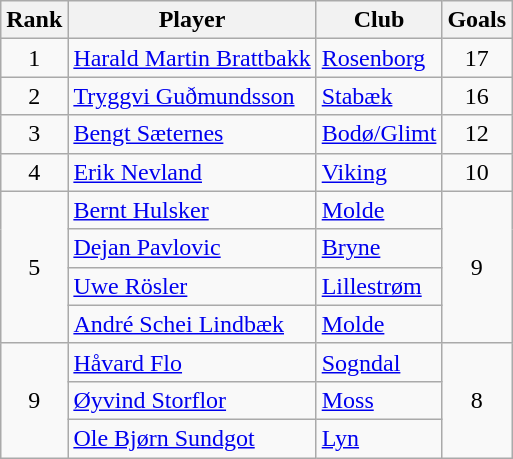<table class="wikitable" style="text-align:center">
<tr>
<th>Rank</th>
<th>Player</th>
<th>Club</th>
<th>Goals</th>
</tr>
<tr>
<td>1</td>
<td align="left"> <a href='#'>Harald Martin Brattbakk</a></td>
<td align="left"><a href='#'>Rosenborg</a></td>
<td>17</td>
</tr>
<tr>
<td>2</td>
<td align="left"> <a href='#'>Tryggvi Guðmundsson</a></td>
<td align="left"><a href='#'>Stabæk</a></td>
<td>16</td>
</tr>
<tr>
<td>3</td>
<td align="left"> <a href='#'>Bengt Sæternes</a></td>
<td align="left"><a href='#'>Bodø/Glimt</a></td>
<td>12</td>
</tr>
<tr>
<td>4</td>
<td align="left"> <a href='#'>Erik Nevland</a></td>
<td align="left"><a href='#'>Viking</a></td>
<td>10</td>
</tr>
<tr>
<td rowspan="4">5</td>
<td align="left"> <a href='#'>Bernt Hulsker</a></td>
<td align="left"><a href='#'>Molde</a></td>
<td rowspan="4">9</td>
</tr>
<tr>
<td align="left"> <a href='#'>Dejan Pavlovic</a></td>
<td align="left"><a href='#'>Bryne</a></td>
</tr>
<tr>
<td align="left"> <a href='#'>Uwe Rösler</a></td>
<td align="left"><a href='#'>Lillestrøm</a></td>
</tr>
<tr>
<td align="left"> <a href='#'>André Schei Lindbæk</a></td>
<td align="left"><a href='#'>Molde</a></td>
</tr>
<tr>
<td rowspan="3">9</td>
<td align="left"> <a href='#'>Håvard Flo</a></td>
<td align="left"><a href='#'>Sogndal</a></td>
<td rowspan="3">8</td>
</tr>
<tr>
<td align="left"> <a href='#'>Øyvind Storflor</a></td>
<td align="left"><a href='#'>Moss</a></td>
</tr>
<tr>
<td align="left"> <a href='#'>Ole Bjørn Sundgot</a></td>
<td align="left"><a href='#'>Lyn</a></td>
</tr>
</table>
